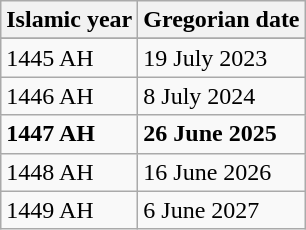<table class="wikitable">
<tr>
<th>Islamic year</th>
<th>Gregorian date</th>
</tr>
<tr>
</tr>
<tr>
<td>1445 AH</td>
<td>19 July 2023</td>
</tr>
<tr>
<td>1446 AH</td>
<td>8 July 2024</td>
</tr>
<tr>
<td><strong>1447 AH</strong></td>
<td><strong>26 June 2025</strong></td>
</tr>
<tr>
<td>1448 AH</td>
<td>16 June 2026</td>
</tr>
<tr>
<td>1449 AH</td>
<td>6 June 2027</td>
</tr>
</table>
